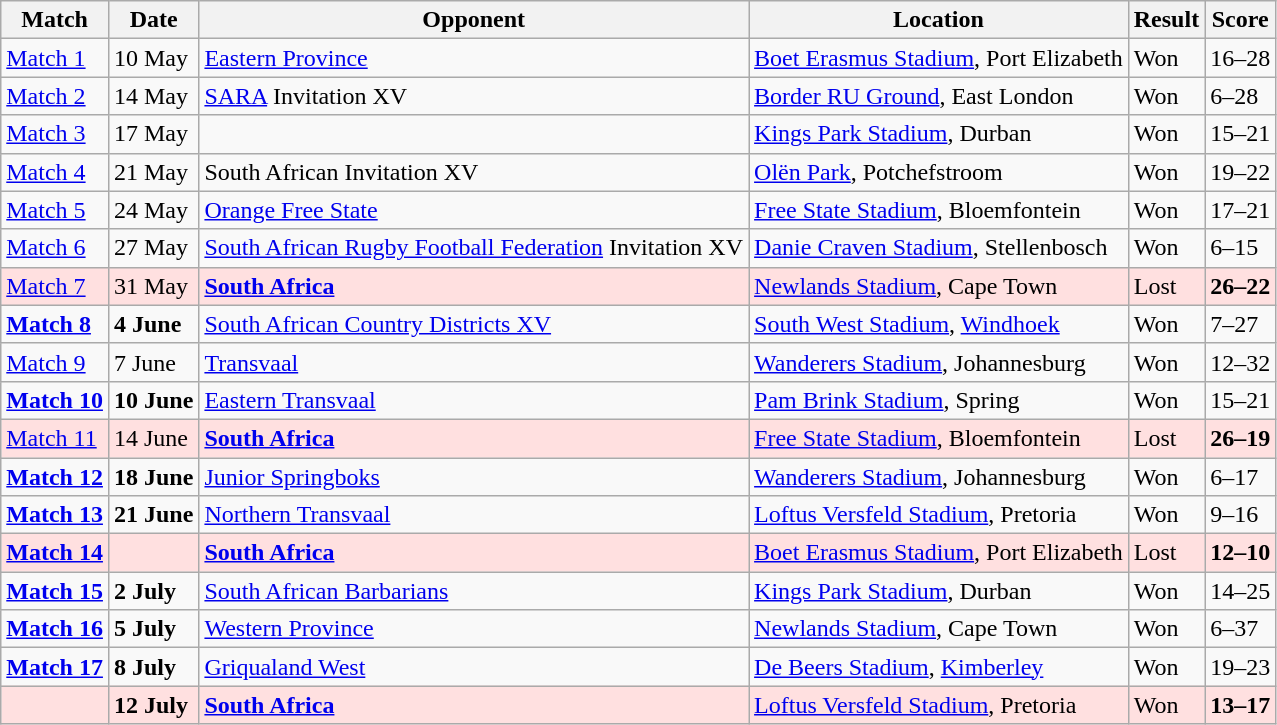<table class="wikitable">
<tr>
<th>Match</th>
<th>Date</th>
<th>Opponent</th>
<th>Location</th>
<th>Result</th>
<th>Score</th>
</tr>
<tr>
<td><a href='#'>Match 1</a></td>
<td>10 May</td>
<td><a href='#'>Eastern Province</a></td>
<td><a href='#'>Boet Erasmus Stadium</a>, Port Elizabeth</td>
<td>Won</td>
<td>16–28</td>
</tr>
<tr>
<td><a href='#'>Match 2</a></td>
<td>14 May</td>
<td><a href='#'>SARA</a> Invitation XV</td>
<td><a href='#'>Border RU Ground</a>, East London</td>
<td>Won</td>
<td>6–28</td>
</tr>
<tr>
<td><a href='#'>Match 3</a></td>
<td>17 May</td>
<td></td>
<td><a href='#'>Kings Park Stadium</a>, Durban</td>
<td>Won</td>
<td>15–21</td>
</tr>
<tr>
<td><a href='#'>Match 4</a></td>
<td>21 May</td>
<td>South African Invitation XV</td>
<td><a href='#'>Olën Park</a>, Potchefstroom</td>
<td>Won</td>
<td>19–22</td>
</tr>
<tr>
<td><a href='#'>Match 5</a></td>
<td>24 May</td>
<td><a href='#'>Orange Free State</a></td>
<td><a href='#'>Free State Stadium</a>, Bloemfontein</td>
<td>Won</td>
<td>17–21</td>
</tr>
<tr>
<td><a href='#'>Match 6</a></td>
<td>27 May</td>
<td><a href='#'>South African Rugby Football Federation</a> Invitation XV</td>
<td><a href='#'>Danie Craven Stadium</a>, Stellenbosch</td>
<td>Won</td>
<td>6–15</td>
</tr>
<tr style="background:#ffe0e0">
<td><a href='#'>Match 7</a></td>
<td>31 May</td>
<td><strong><a href='#'>South Africa</a></strong></td>
<td><a href='#'>Newlands Stadium</a>, Cape Town</td>
<td>Lost</td>
<td><strong>26–22</strong></td>
</tr>
<tr>
<td><strong><a href='#'>Match 8</a></strong></td>
<td><strong>4 June</strong></td>
<td><a href='#'>South African Country Districts XV</a></td>
<td><a href='#'>South West Stadium</a>, <a href='#'>Windhoek</a></td>
<td>Won</td>
<td>7–27</td>
</tr>
<tr>
<td><a href='#'>Match 9</a></td>
<td>7 June</td>
<td><a href='#'>Transvaal</a></td>
<td><a href='#'>Wanderers Stadium</a>, Johannesburg</td>
<td>Won</td>
<td>12–32</td>
</tr>
<tr>
<td><strong><a href='#'>Match 10</a></strong></td>
<td><strong>10 June</strong></td>
<td><a href='#'>Eastern Transvaal</a></td>
<td><a href='#'>Pam Brink Stadium</a>, Spring</td>
<td>Won</td>
<td>15–21</td>
</tr>
<tr style="background:#ffe0e0">
<td><a href='#'>Match 11</a></td>
<td>14 June</td>
<td><strong><a href='#'>South Africa</a></strong></td>
<td><a href='#'>Free State Stadium</a>, Bloemfontein</td>
<td>Lost</td>
<td><strong>26–19</strong></td>
</tr>
<tr>
<td><strong><a href='#'>Match 12</a></strong></td>
<td><strong>18 June</strong></td>
<td><a href='#'>Junior Springboks</a></td>
<td><a href='#'>Wanderers Stadium</a>, Johannesburg</td>
<td>Won</td>
<td>6–17</td>
</tr>
<tr>
<td><strong><a href='#'>Match 13</a></strong></td>
<td><strong>21 June</strong></td>
<td><a href='#'>Northern Transvaal</a></td>
<td><a href='#'>Loftus Versfeld Stadium</a>, Pretoria</td>
<td>Won</td>
<td>9–16</td>
</tr>
<tr style="background:#ffe0e0">
<td><strong><a href='#'>Match 14</a></strong></td>
<td></td>
<td><strong><a href='#'>South Africa</a></strong></td>
<td><a href='#'>Boet Erasmus Stadium</a>, Port Elizabeth</td>
<td>Lost</td>
<td><strong>12–10</strong></td>
</tr>
<tr>
<td><strong><a href='#'>Match 15</a></strong></td>
<td><strong>2 July</strong></td>
<td><a href='#'>South African Barbarians</a></td>
<td><a href='#'>Kings Park Stadium</a>, Durban</td>
<td>Won</td>
<td>14–25</td>
</tr>
<tr>
<td><strong><a href='#'>Match 16</a></strong></td>
<td><strong>5 July</strong></td>
<td><a href='#'>Western Province</a></td>
<td><a href='#'>Newlands Stadium</a>, Cape Town</td>
<td>Won</td>
<td>6–37</td>
</tr>
<tr>
<td><strong><a href='#'>Match 17</a></strong></td>
<td><strong>8 July</strong></td>
<td><a href='#'>Griqualand West</a></td>
<td><a href='#'>De Beers Stadium</a>, <a href='#'>Kimberley</a></td>
<td>Won</td>
<td>19–23</td>
</tr>
<tr style="background:#ffe0e0">
<td></td>
<td><strong>12 July</strong></td>
<td><strong><a href='#'>South Africa</a></strong></td>
<td><a href='#'>Loftus Versfeld Stadium</a>, Pretoria</td>
<td>Won</td>
<td><strong>13–17</strong></td>
</tr>
</table>
